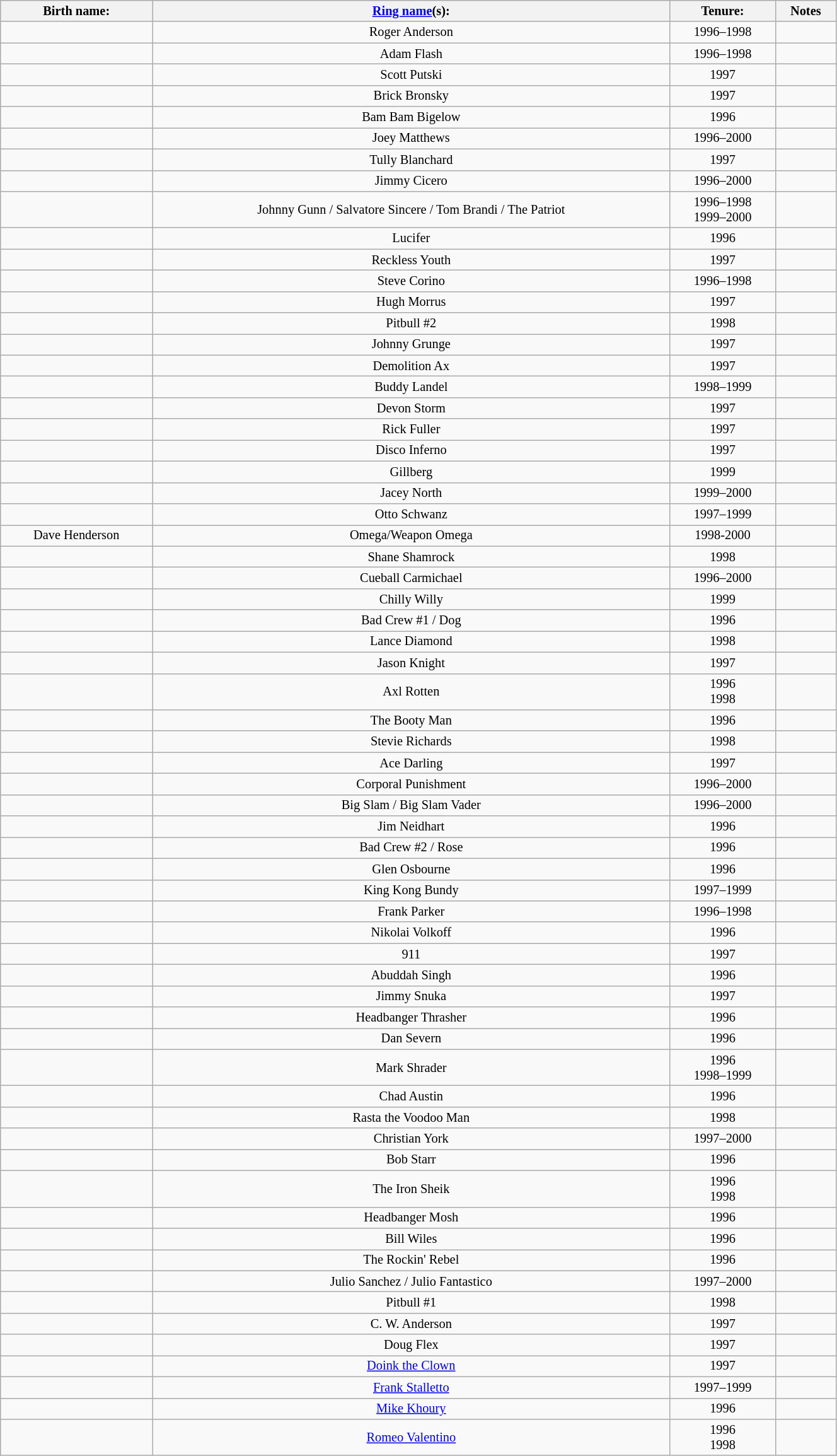<table class="sortable wikitable" style="font-size:85%; text-align:center; width:70%;">
<tr>
<th>Birth name:</th>
<th><a href='#'>Ring name</a>(s):</th>
<th>Tenure:</th>
<th>Notes</th>
</tr>
<tr>
<td></td>
<td>Roger Anderson</td>
<td sort>1996–1998</td>
<td></td>
</tr>
<tr>
<td></td>
<td>Adam Flash</td>
<td sort>1996–1998</td>
<td></td>
</tr>
<tr>
<td></td>
<td>Scott Putski</td>
<td sort>1997</td>
<td></td>
</tr>
<tr>
<td></td>
<td>Brick Bronsky</td>
<td sort>1997</td>
<td></td>
</tr>
<tr>
<td></td>
<td>Bam Bam Bigelow</td>
<td sort>1996</td>
<td></td>
</tr>
<tr>
<td></td>
<td>Joey Matthews</td>
<td sort>1996–2000</td>
<td></td>
</tr>
<tr>
<td></td>
<td>Tully Blanchard</td>
<td sort>1997</td>
<td></td>
</tr>
<tr>
<td></td>
<td>Jimmy Cicero</td>
<td sort>1996–2000</td>
<td></td>
</tr>
<tr>
<td></td>
<td>Johnny Gunn / Salvatore Sincere / Tom Brandi / The Patriot</td>
<td sort>1996–1998<br>1999–2000</td>
<td></td>
</tr>
<tr>
<td></td>
<td>Lucifer</td>
<td sort>1996</td>
<td></td>
</tr>
<tr>
<td></td>
<td>Reckless Youth</td>
<td sort>1997</td>
<td></td>
</tr>
<tr>
<td></td>
<td>Steve Corino</td>
<td sort>1996–1998</td>
<td></td>
</tr>
<tr>
<td></td>
<td>Hugh Morrus</td>
<td sort>1997</td>
<td></td>
</tr>
<tr>
<td></td>
<td>Pitbull #2</td>
<td sort>1998</td>
<td></td>
</tr>
<tr>
<td></td>
<td>Johnny Grunge</td>
<td sort>1997</td>
<td></td>
</tr>
<tr>
<td></td>
<td>Demolition Ax</td>
<td sort>1997</td>
<td></td>
</tr>
<tr>
<td></td>
<td>Buddy Landel</td>
<td sort>1998–1999</td>
<td></td>
</tr>
<tr>
<td></td>
<td>Devon Storm</td>
<td sort>1997</td>
<td></td>
</tr>
<tr>
<td></td>
<td>Rick Fuller</td>
<td sort>1997</td>
<td></td>
</tr>
<tr>
<td></td>
<td>Disco Inferno</td>
<td sort>1997</td>
<td></td>
</tr>
<tr>
<td></td>
<td>Gillberg</td>
<td sort>1999</td>
<td></td>
</tr>
<tr>
<td></td>
<td>Jacey North</td>
<td sort>1999–2000</td>
<td></td>
</tr>
<tr>
<td></td>
<td>Otto Schwanz</td>
<td sort>1997–1999</td>
<td></td>
</tr>
<tr>
<td>Dave Henderson</td>
<td>Omega/Weapon Omega</td>
<td>1998-2000</td>
<td></td>
</tr>
<tr>
<td></td>
<td>Shane Shamrock</td>
<td sort>1998</td>
<td></td>
</tr>
<tr>
<td></td>
<td>Cueball Carmichael</td>
<td sort>1996–2000</td>
<td></td>
</tr>
<tr>
<td></td>
<td>Chilly Willy</td>
<td sort>1999</td>
<td></td>
</tr>
<tr>
<td></td>
<td>Bad Crew #1 / Dog</td>
<td sort>1996</td>
<td></td>
</tr>
<tr>
<td></td>
<td>Lance Diamond</td>
<td sort>1998</td>
<td></td>
</tr>
<tr>
<td></td>
<td>Jason Knight</td>
<td sort>1997</td>
<td></td>
</tr>
<tr>
<td></td>
<td>Axl Rotten</td>
<td sort>1996<br>1998</td>
<td></td>
</tr>
<tr>
<td></td>
<td>The Booty Man</td>
<td sort>1996</td>
<td></td>
</tr>
<tr>
<td></td>
<td>Stevie Richards</td>
<td sort>1998</td>
<td></td>
</tr>
<tr>
<td></td>
<td>Ace Darling</td>
<td sort>1997</td>
<td></td>
</tr>
<tr>
<td></td>
<td>Corporal Punishment</td>
<td sort>1996–2000</td>
<td></td>
</tr>
<tr>
<td></td>
<td>Big Slam / Big Slam Vader</td>
<td sort>1996–2000</td>
<td></td>
</tr>
<tr>
<td></td>
<td>Jim Neidhart</td>
<td sort>1996</td>
<td></td>
</tr>
<tr>
<td></td>
<td>Bad Crew #2 / Rose</td>
<td sort>1996</td>
<td></td>
</tr>
<tr>
<td></td>
<td>Glen Osbourne</td>
<td sort>1996</td>
<td></td>
</tr>
<tr>
<td></td>
<td>King Kong Bundy</td>
<td sort>1997–1999</td>
<td></td>
</tr>
<tr>
<td></td>
<td>Frank Parker</td>
<td sort>1996–1998</td>
<td></td>
</tr>
<tr>
<td></td>
<td>Nikolai Volkoff</td>
<td sort>1996</td>
<td></td>
</tr>
<tr>
<td></td>
<td>911</td>
<td sort>1997</td>
<td></td>
</tr>
<tr>
<td></td>
<td>Abuddah Singh</td>
<td sort>1996</td>
<td></td>
</tr>
<tr>
<td></td>
<td>Jimmy Snuka</td>
<td sort>1997</td>
<td></td>
</tr>
<tr>
<td></td>
<td>Headbanger Thrasher</td>
<td sort>1996</td>
<td></td>
</tr>
<tr>
<td></td>
<td>Dan Severn</td>
<td sort>1996</td>
<td></td>
</tr>
<tr>
<td></td>
<td>Mark Shrader</td>
<td sort>1996<br>1998–1999</td>
<td></td>
</tr>
<tr>
<td></td>
<td>Chad Austin</td>
<td sort>1996</td>
<td></td>
</tr>
<tr>
<td></td>
<td>Rasta the Voodoo Man</td>
<td sort>1998</td>
<td></td>
</tr>
<tr>
<td></td>
<td>Christian York</td>
<td sort>1997–2000</td>
<td></td>
</tr>
<tr>
<td></td>
<td>Bob Starr</td>
<td sort>1996</td>
<td></td>
</tr>
<tr>
<td></td>
<td>The Iron Sheik</td>
<td sort>1996<br>1998</td>
<td></td>
</tr>
<tr>
<td></td>
<td>Headbanger Mosh</td>
<td sort>1996</td>
<td></td>
</tr>
<tr>
<td></td>
<td>Bill Wiles</td>
<td sort>1996</td>
<td></td>
</tr>
<tr>
<td></td>
<td>The Rockin' Rebel</td>
<td sort>1996</td>
<td></td>
</tr>
<tr>
<td></td>
<td>Julio Sanchez / Julio Fantastico</td>
<td sort>1997–2000</td>
<td></td>
</tr>
<tr>
<td></td>
<td>Pitbull #1</td>
<td sort>1998</td>
<td></td>
</tr>
<tr>
<td></td>
<td>C. W. Anderson</td>
<td sort>1997</td>
<td></td>
</tr>
<tr>
<td></td>
<td>Doug Flex</td>
<td sort>1997</td>
<td></td>
</tr>
<tr>
<td></td>
<td><a href='#'>Doink the Clown</a></td>
<td sort>1997</td>
<td></td>
</tr>
<tr>
<td></td>
<td><a href='#'>Frank Stalletto</a></td>
<td sort>1997–1999</td>
<td></td>
</tr>
<tr>
<td></td>
<td><a href='#'>Mike Khoury</a></td>
<td sort>1996</td>
<td></td>
</tr>
<tr>
<td></td>
<td><a href='#'>Romeo Valentino</a></td>
<td sort>1996<br>1998</td>
<td></td>
</tr>
</table>
